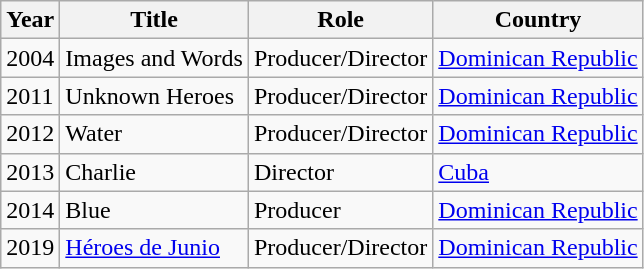<table class="wikitable">
<tr>
<th>Year</th>
<th>Title</th>
<th>Role</th>
<th>Country</th>
</tr>
<tr>
<td>2004</td>
<td>Images and Words</td>
<td>Producer/Director</td>
<td><a href='#'>Dominican Republic</a></td>
</tr>
<tr>
<td>2011</td>
<td>Unknown Heroes</td>
<td>Producer/Director</td>
<td><a href='#'>Dominican Republic</a></td>
</tr>
<tr>
<td>2012</td>
<td>Water</td>
<td>Producer/Director</td>
<td><a href='#'>Dominican Republic</a></td>
</tr>
<tr>
<td>2013</td>
<td>Charlie</td>
<td>Director</td>
<td><a href='#'>Cuba</a></td>
</tr>
<tr>
<td>2014</td>
<td>Blue</td>
<td>Producer</td>
<td><a href='#'>Dominican Republic</a></td>
</tr>
<tr>
<td>2019</td>
<td><a href='#'>Héroes de Junio</a></td>
<td>Producer/Director</td>
<td><a href='#'>Dominican Republic</a></td>
</tr>
</table>
